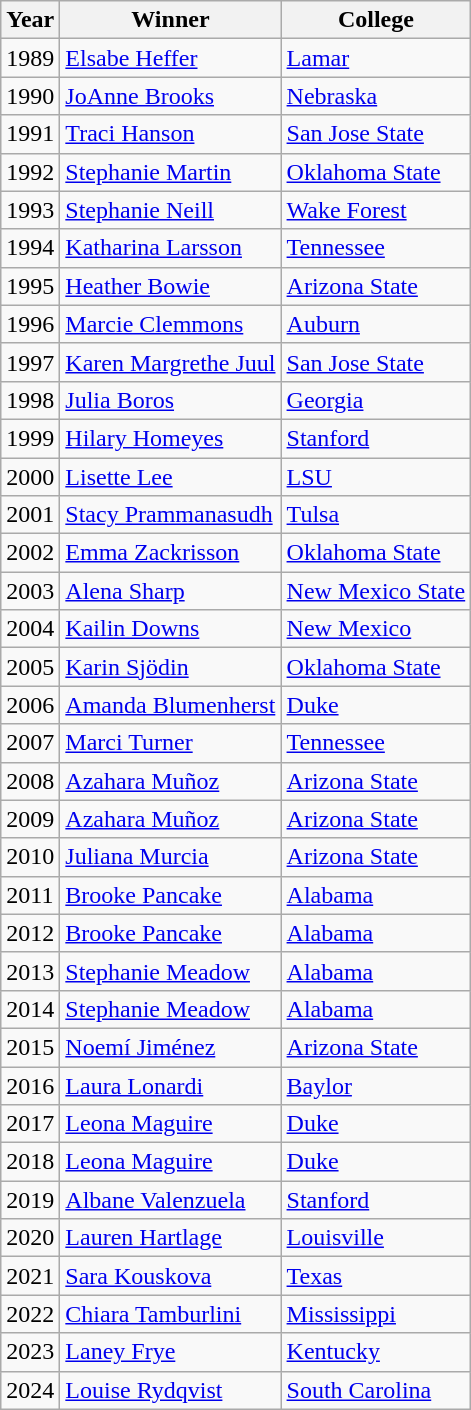<table class="wikitable">
<tr>
<th>Year</th>
<th>Winner</th>
<th>College</th>
</tr>
<tr>
<td>1989</td>
<td><a href='#'>Elsabe Heffer</a></td>
<td><a href='#'>Lamar</a></td>
</tr>
<tr>
<td>1990</td>
<td><a href='#'>JoAnne Brooks</a></td>
<td><a href='#'>Nebraska</a></td>
</tr>
<tr>
<td>1991</td>
<td><a href='#'>Traci Hanson</a></td>
<td><a href='#'>San Jose State</a></td>
</tr>
<tr>
<td>1992</td>
<td><a href='#'>Stephanie Martin</a></td>
<td><a href='#'>Oklahoma State</a></td>
</tr>
<tr>
<td>1993</td>
<td><a href='#'>Stephanie Neill</a></td>
<td><a href='#'>Wake Forest</a></td>
</tr>
<tr>
<td>1994</td>
<td><a href='#'>Katharina Larsson</a></td>
<td><a href='#'>Tennessee</a></td>
</tr>
<tr>
<td>1995</td>
<td><a href='#'>Heather Bowie</a></td>
<td><a href='#'>Arizona State</a></td>
</tr>
<tr>
<td>1996</td>
<td><a href='#'>Marcie Clemmons</a></td>
<td><a href='#'>Auburn</a></td>
</tr>
<tr>
<td>1997</td>
<td><a href='#'>Karen Margrethe Juul</a></td>
<td><a href='#'>San Jose State</a></td>
</tr>
<tr>
<td>1998</td>
<td><a href='#'>Julia Boros</a></td>
<td><a href='#'>Georgia</a></td>
</tr>
<tr>
<td>1999</td>
<td><a href='#'>Hilary Homeyes</a></td>
<td><a href='#'>Stanford</a></td>
</tr>
<tr>
<td>2000</td>
<td><a href='#'>Lisette Lee</a></td>
<td><a href='#'>LSU</a></td>
</tr>
<tr>
<td>2001</td>
<td><a href='#'>Stacy Prammanasudh</a></td>
<td><a href='#'>Tulsa</a></td>
</tr>
<tr>
<td>2002</td>
<td><a href='#'>Emma Zackrisson</a></td>
<td><a href='#'>Oklahoma State</a></td>
</tr>
<tr>
<td>2003</td>
<td><a href='#'>Alena Sharp</a></td>
<td><a href='#'>New Mexico State</a></td>
</tr>
<tr>
<td>2004</td>
<td><a href='#'>Kailin Downs</a></td>
<td><a href='#'>New Mexico</a></td>
</tr>
<tr>
<td>2005</td>
<td><a href='#'>Karin Sjödin</a></td>
<td><a href='#'>Oklahoma State</a></td>
</tr>
<tr>
<td>2006</td>
<td><a href='#'>Amanda Blumenherst</a></td>
<td><a href='#'>Duke</a></td>
</tr>
<tr>
<td>2007</td>
<td><a href='#'>Marci Turner</a></td>
<td><a href='#'>Tennessee</a></td>
</tr>
<tr>
<td>2008</td>
<td><a href='#'>Azahara Muñoz</a></td>
<td><a href='#'>Arizona State</a></td>
</tr>
<tr>
<td>2009</td>
<td><a href='#'>Azahara Muñoz</a></td>
<td><a href='#'>Arizona State</a></td>
</tr>
<tr>
<td>2010</td>
<td><a href='#'>Juliana Murcia</a></td>
<td><a href='#'>Arizona State</a></td>
</tr>
<tr>
<td>2011</td>
<td><a href='#'>Brooke Pancake</a></td>
<td><a href='#'>Alabama</a></td>
</tr>
<tr>
<td>2012</td>
<td><a href='#'>Brooke Pancake</a></td>
<td><a href='#'>Alabama</a></td>
</tr>
<tr>
<td>2013</td>
<td><a href='#'>Stephanie Meadow</a></td>
<td><a href='#'>Alabama</a></td>
</tr>
<tr>
<td>2014</td>
<td><a href='#'>Stephanie Meadow</a></td>
<td><a href='#'>Alabama</a></td>
</tr>
<tr>
<td>2015</td>
<td><a href='#'>Noemí Jiménez</a></td>
<td><a href='#'>Arizona State</a></td>
</tr>
<tr>
<td>2016</td>
<td><a href='#'>Laura Lonardi</a></td>
<td><a href='#'>Baylor</a></td>
</tr>
<tr>
<td>2017</td>
<td><a href='#'>Leona Maguire</a></td>
<td><a href='#'>Duke</a></td>
</tr>
<tr>
<td>2018</td>
<td><a href='#'>Leona Maguire</a></td>
<td><a href='#'>Duke</a></td>
</tr>
<tr>
<td>2019</td>
<td><a href='#'>Albane Valenzuela</a></td>
<td><a href='#'>Stanford</a></td>
</tr>
<tr>
<td>2020</td>
<td><a href='#'>Lauren Hartlage</a></td>
<td><a href='#'>Louisville</a></td>
</tr>
<tr>
<td>2021</td>
<td><a href='#'>Sara Kouskova</a></td>
<td><a href='#'>Texas</a></td>
</tr>
<tr>
<td>2022</td>
<td><a href='#'>Chiara Tamburlini</a></td>
<td><a href='#'>Mississippi</a></td>
</tr>
<tr>
<td>2023</td>
<td><a href='#'>Laney Frye</a></td>
<td><a href='#'>Kentucky</a></td>
</tr>
<tr>
<td>2024</td>
<td><a href='#'>Louise Rydqvist</a></td>
<td><a href='#'>South Carolina</a></td>
</tr>
</table>
